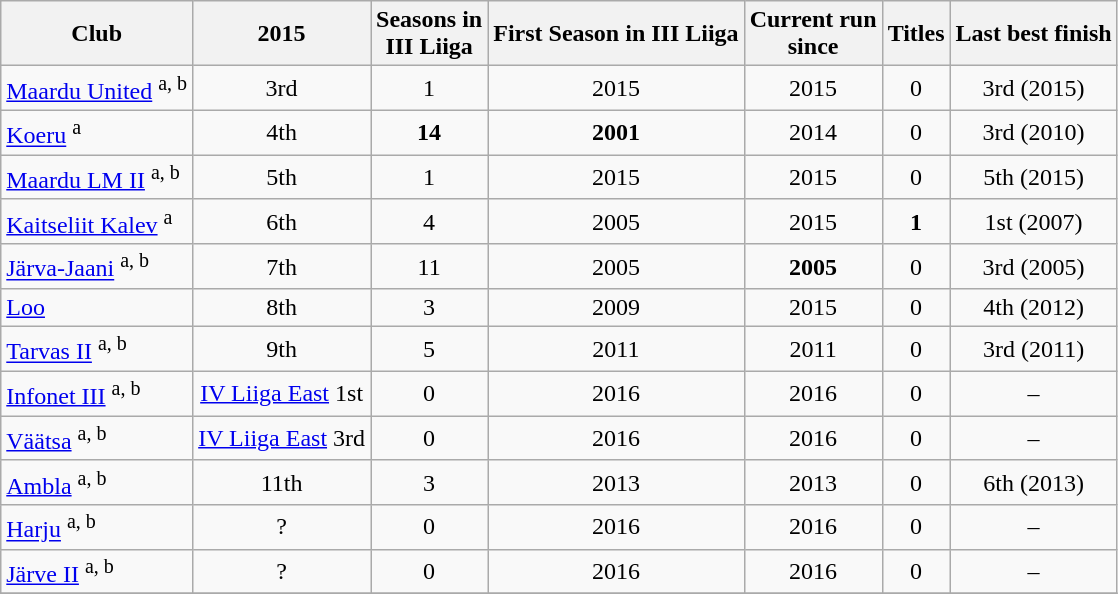<table class="wikitable sortable" style="text-align:center;">
<tr>
<th>Club</th>
<th>2015</th>
<th>Seasons in<br>III Liiga</th>
<th>First Season in III Liiga</th>
<th>Current run<br>since</th>
<th>Titles</th>
<th>Last best finish</th>
</tr>
<tr>
<td style="text-align:left;"><a href='#'>Maardu United</a> <sup>a, b</sup></td>
<td>3rd</td>
<td>1</td>
<td>2015</td>
<td>2015</td>
<td>0</td>
<td>3rd (2015)</td>
</tr>
<tr>
<td style="text-align:left;"><a href='#'>Koeru</a> <sup>a</sup></td>
<td>4th</td>
<td><strong>14</strong></td>
<td><strong>2001</strong></td>
<td>2014</td>
<td>0</td>
<td>3rd (2010)</td>
</tr>
<tr>
<td style="text-align:left;"><a href='#'>Maardu LM II</a> <sup>a, b</sup></td>
<td>5th</td>
<td>1</td>
<td>2015</td>
<td>2015</td>
<td>0</td>
<td>5th (2015)</td>
</tr>
<tr>
<td style="text-align:left;"><a href='#'>Kaitseliit Kalev</a> <sup>a</sup></td>
<td>6th</td>
<td>4</td>
<td>2005</td>
<td>2015</td>
<td><strong>1</strong></td>
<td>1st (2007)</td>
</tr>
<tr>
<td style="text-align:left;"><a href='#'>Järva-Jaani</a> <sup>a, b</sup></td>
<td>7th</td>
<td>11</td>
<td>2005</td>
<td><strong>2005</strong></td>
<td>0</td>
<td>3rd (2005)</td>
</tr>
<tr>
<td style="text-align:left;"><a href='#'>Loo</a></td>
<td>8th</td>
<td>3</td>
<td>2009</td>
<td>2015</td>
<td>0</td>
<td>4th (2012)</td>
</tr>
<tr>
<td style="text-align:left;"><a href='#'>Tarvas II</a> <sup>a, b</sup></td>
<td>9th</td>
<td>5</td>
<td>2011</td>
<td>2011</td>
<td>0</td>
<td>3rd (2011)</td>
</tr>
<tr>
<td style="text-align:left;"><a href='#'>Infonet III</a> <sup>a, b</sup></td>
<td><a href='#'>IV Liiga East</a> 1st</td>
<td>0</td>
<td>2016</td>
<td>2016</td>
<td>0</td>
<td>–</td>
</tr>
<tr>
<td style="text-align:left;"><a href='#'>Väätsa</a> <sup>a, b</sup></td>
<td><a href='#'>IV Liiga East</a> 3rd</td>
<td>0</td>
<td>2016</td>
<td>2016</td>
<td>0</td>
<td>–</td>
</tr>
<tr>
<td style="text-align:left;"><a href='#'>Ambla</a> <sup>a, b</sup></td>
<td>11th</td>
<td>3</td>
<td>2013</td>
<td>2013</td>
<td>0</td>
<td>6th (2013)</td>
</tr>
<tr>
<td style="text-align:left;"><a href='#'>Harju</a> <sup>a, b</sup></td>
<td>?</td>
<td>0</td>
<td>2016</td>
<td>2016</td>
<td>0</td>
<td>–</td>
</tr>
<tr>
<td style="text-align:left;"><a href='#'>Järve II</a> <sup>a, b</sup></td>
<td>?</td>
<td>0</td>
<td>2016</td>
<td>2016</td>
<td>0</td>
<td>–</td>
</tr>
<tr>
</tr>
</table>
